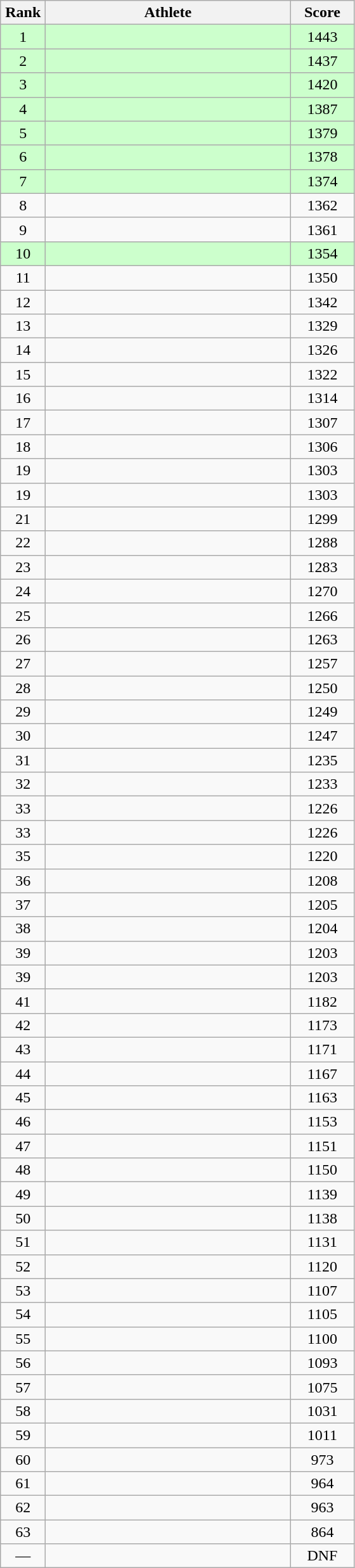<table class=wikitable style="text-align:center">
<tr>
<th width=40>Rank</th>
<th width=250>Athlete</th>
<th width=60>Score</th>
</tr>
<tr bgcolor="ccffcc">
<td>1</td>
<td align=left></td>
<td>1443</td>
</tr>
<tr bgcolor="ccffcc">
<td>2</td>
<td align=left></td>
<td>1437</td>
</tr>
<tr bgcolor="ccffcc">
<td>3</td>
<td align=left></td>
<td>1420</td>
</tr>
<tr bgcolor="ccffcc">
<td>4</td>
<td align=left></td>
<td>1387</td>
</tr>
<tr bgcolor="ccffcc">
<td>5</td>
<td align=left></td>
<td>1379</td>
</tr>
<tr bgcolor="ccffcc">
<td>6</td>
<td align=left></td>
<td>1378</td>
</tr>
<tr bgcolor="ccffcc">
<td>7</td>
<td align=left></td>
<td>1374</td>
</tr>
<tr>
<td>8</td>
<td align=left></td>
<td>1362</td>
</tr>
<tr>
<td>9</td>
<td align=left></td>
<td>1361</td>
</tr>
<tr bgcolor="ccffcc">
<td>10</td>
<td align=left></td>
<td>1354</td>
</tr>
<tr>
<td>11</td>
<td align=left></td>
<td>1350</td>
</tr>
<tr>
<td>12</td>
<td align=left></td>
<td>1342</td>
</tr>
<tr>
<td>13</td>
<td align=left></td>
<td>1329</td>
</tr>
<tr>
<td>14</td>
<td align=left></td>
<td>1326</td>
</tr>
<tr>
<td>15</td>
<td align=left></td>
<td>1322</td>
</tr>
<tr>
<td>16</td>
<td align=left></td>
<td>1314</td>
</tr>
<tr>
<td>17</td>
<td align=left></td>
<td>1307</td>
</tr>
<tr>
<td>18</td>
<td align=left></td>
<td>1306</td>
</tr>
<tr>
<td>19</td>
<td align=left></td>
<td>1303</td>
</tr>
<tr>
<td>19</td>
<td align=left></td>
<td>1303</td>
</tr>
<tr>
<td>21</td>
<td align=left></td>
<td>1299</td>
</tr>
<tr>
<td>22</td>
<td align=left></td>
<td>1288</td>
</tr>
<tr>
<td>23</td>
<td align=left></td>
<td>1283</td>
</tr>
<tr>
<td>24</td>
<td align=left></td>
<td>1270</td>
</tr>
<tr>
<td>25</td>
<td align=left></td>
<td>1266</td>
</tr>
<tr>
<td>26</td>
<td align=left></td>
<td>1263</td>
</tr>
<tr>
<td>27</td>
<td align=left></td>
<td>1257</td>
</tr>
<tr>
<td>28</td>
<td align=left></td>
<td>1250</td>
</tr>
<tr>
<td>29</td>
<td align=left></td>
<td>1249</td>
</tr>
<tr>
<td>30</td>
<td align=left></td>
<td>1247</td>
</tr>
<tr>
<td>31</td>
<td align=left></td>
<td>1235</td>
</tr>
<tr>
<td>32</td>
<td align=left></td>
<td>1233</td>
</tr>
<tr>
<td>33</td>
<td align=left></td>
<td>1226</td>
</tr>
<tr>
<td>33</td>
<td align=left></td>
<td>1226</td>
</tr>
<tr>
<td>35</td>
<td align=left></td>
<td>1220</td>
</tr>
<tr>
<td>36</td>
<td align=left></td>
<td>1208</td>
</tr>
<tr>
<td>37</td>
<td align=left></td>
<td>1205</td>
</tr>
<tr>
<td>38</td>
<td align=left></td>
<td>1204</td>
</tr>
<tr>
<td>39</td>
<td align=left></td>
<td>1203</td>
</tr>
<tr>
<td>39</td>
<td align=left></td>
<td>1203</td>
</tr>
<tr>
<td>41</td>
<td align=left></td>
<td>1182</td>
</tr>
<tr>
<td>42</td>
<td align=left></td>
<td>1173</td>
</tr>
<tr>
<td>43</td>
<td align=left></td>
<td>1171</td>
</tr>
<tr>
<td>44</td>
<td align=left></td>
<td>1167</td>
</tr>
<tr>
<td>45</td>
<td align=left></td>
<td>1163</td>
</tr>
<tr>
<td>46</td>
<td align=left></td>
<td>1153</td>
</tr>
<tr>
<td>47</td>
<td align=left></td>
<td>1151</td>
</tr>
<tr>
<td>48</td>
<td align=left></td>
<td>1150</td>
</tr>
<tr>
<td>49</td>
<td align=left></td>
<td>1139</td>
</tr>
<tr>
<td>50</td>
<td align=left></td>
<td>1138</td>
</tr>
<tr>
<td>51</td>
<td align=left></td>
<td>1131</td>
</tr>
<tr>
<td>52</td>
<td align=left></td>
<td>1120</td>
</tr>
<tr>
<td>53</td>
<td align=left></td>
<td>1107</td>
</tr>
<tr>
<td>54</td>
<td align=left></td>
<td>1105</td>
</tr>
<tr>
<td>55</td>
<td align=left></td>
<td>1100</td>
</tr>
<tr>
<td>56</td>
<td align=left></td>
<td>1093</td>
</tr>
<tr>
<td>57</td>
<td align=left></td>
<td>1075</td>
</tr>
<tr>
<td>58</td>
<td align=left></td>
<td>1031</td>
</tr>
<tr>
<td>59</td>
<td align=left></td>
<td>1011</td>
</tr>
<tr>
<td>60</td>
<td align=left></td>
<td>973</td>
</tr>
<tr>
<td>61</td>
<td align=left></td>
<td>964</td>
</tr>
<tr>
<td>62</td>
<td align=left></td>
<td>963</td>
</tr>
<tr>
<td>63</td>
<td align=left></td>
<td>864</td>
</tr>
<tr>
<td>—</td>
<td align=left></td>
<td>DNF</td>
</tr>
</table>
